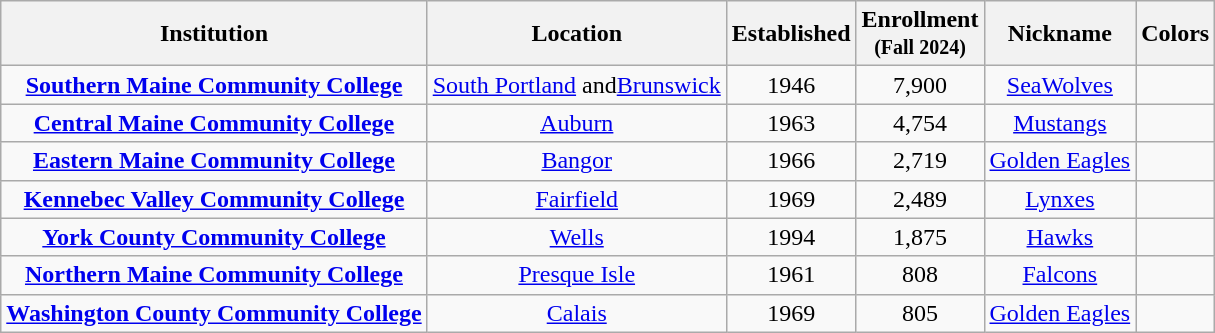<table class="wikitable sortable" style="text-align:center">
<tr>
<th class="sortable">Institution</th>
<th class="sortable">Location</th>
<th class="sortable">Established</th>
<th class="sortable">Enrollment<br><small>(Fall 2024)</small></th>
<th class="sortable">Nickname</th>
<th>Colors</th>
</tr>
<tr>
<td><strong><a href='#'>Southern Maine Community College</a></strong></td>
<td><a href='#'>South Portland</a> and<a href='#'>Brunswick</a></td>
<td>1946</td>
<td>7,900</td>
<td><a href='#'>SeaWolves</a></td>
<td>  </td>
</tr>
<tr>
<td><strong><a href='#'>Central Maine Community College</a></strong></td>
<td><a href='#'>Auburn</a></td>
<td>1963</td>
<td>4,754</td>
<td><a href='#'>Mustangs</a></td>
<td>  </td>
</tr>
<tr>
<td><strong><a href='#'>Eastern Maine Community College</a></strong></td>
<td><a href='#'>Bangor</a></td>
<td>1966</td>
<td>2,719</td>
<td><a href='#'>Golden Eagles</a></td>
<td> </td>
</tr>
<tr>
<td><strong><a href='#'>Kennebec Valley Community College</a></strong></td>
<td><a href='#'>Fairfield</a></td>
<td>1969</td>
<td>2,489</td>
<td><a href='#'>Lynxes</a></td>
<td>  </td>
</tr>
<tr>
<td><strong><a href='#'>York County Community College</a></strong></td>
<td><a href='#'>Wells</a></td>
<td>1994</td>
<td>1,875</td>
<td><a href='#'>Hawks</a></td>
<td> </td>
</tr>
<tr>
<td><strong><a href='#'>Northern Maine Community College</a></strong></td>
<td><a href='#'>Presque Isle</a></td>
<td>1961</td>
<td>808</td>
<td><a href='#'>Falcons</a></td>
<td> </td>
</tr>
<tr>
<td><strong><a href='#'>Washington County Community College</a></strong></td>
<td><a href='#'>Calais</a></td>
<td>1969</td>
<td>805</td>
<td><a href='#'>Golden Eagles</a></td>
<td> </td>
</tr>
</table>
